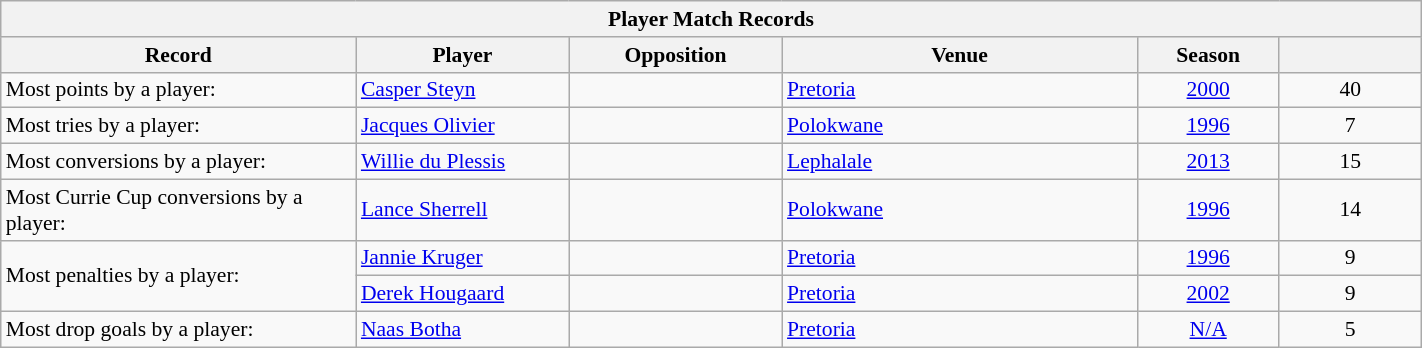<table class="wikitable collapsible" style="text-align:left; font-size:90%; width:75%;">
<tr>
<th colspan="6">Player Match Records</th>
</tr>
<tr>
<th style="width:25%;">Record</th>
<th style="width:15%;">Player</th>
<th style="width:15%;">Opposition</th>
<th style="width:25%;">Venue</th>
<th style="width:10%;">Season</th>
<th style="width:10%;"><br></th>
</tr>
<tr>
<td>Most points by a player:</td>
<td><a href='#'>Casper Steyn</a></td>
<td></td>
<td><a href='#'>Pretoria</a></td>
<td style="text-align:center"><a href='#'>2000</a></td>
<td style="text-align:center">40</td>
</tr>
<tr>
<td>Most tries by a player:</td>
<td><a href='#'>Jacques Olivier</a></td>
<td></td>
<td><a href='#'>Polokwane</a></td>
<td style="text-align:center"><a href='#'>1996</a></td>
<td style="text-align:center">7</td>
</tr>
<tr>
<td>Most conversions by a player:</td>
<td><a href='#'>Willie du Plessis</a></td>
<td></td>
<td><a href='#'>Lephalale</a></td>
<td style="text-align:center"><a href='#'>2013</a></td>
<td style="text-align:center">15</td>
</tr>
<tr>
<td>Most Currie Cup conversions by a player:</td>
<td><a href='#'>Lance Sherrell</a></td>
<td></td>
<td><a href='#'>Polokwane</a></td>
<td style="text-align:center"><a href='#'>1996</a></td>
<td style="text-align:center">14</td>
</tr>
<tr>
<td rowspan="2">Most penalties by a player:</td>
<td><a href='#'>Jannie Kruger</a></td>
<td></td>
<td><a href='#'>Pretoria</a></td>
<td style="text-align:center"><a href='#'>1996</a></td>
<td style="text-align:center">9</td>
</tr>
<tr>
<td><a href='#'>Derek Hougaard</a></td>
<td></td>
<td><a href='#'>Pretoria</a></td>
<td style="text-align:center"><a href='#'>2002</a></td>
<td style="text-align:center">9</td>
</tr>
<tr>
<td>Most drop goals by a player:</td>
<td><a href='#'>Naas Botha</a></td>
<td></td>
<td><a href='#'>Pretoria</a></td>
<td style="text-align:center"><a href='#'>N/A</a></td>
<td style="text-align:center">5</td>
</tr>
</table>
